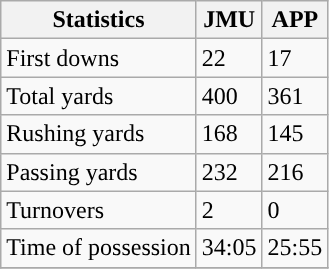<table class="wikitable" style="float: left;">
<tr>
<th>Statistics</th>
<th>JMU</th>
<th>APP</th>
</tr>
<tr>
<td>First downs</td>
<td>22</td>
<td>17</td>
</tr>
<tr>
<td>Total yards</td>
<td>400</td>
<td>361</td>
</tr>
<tr>
<td>Rushing yards</td>
<td>168</td>
<td>145</td>
</tr>
<tr>
<td>Passing yards</td>
<td>232</td>
<td>216</td>
</tr>
<tr>
<td>Turnovers</td>
<td>2</td>
<td>0</td>
</tr>
<tr>
<td>Time of possession</td>
<td>34:05</td>
<td>25:55</td>
</tr>
<tr>
</tr>
</table>
